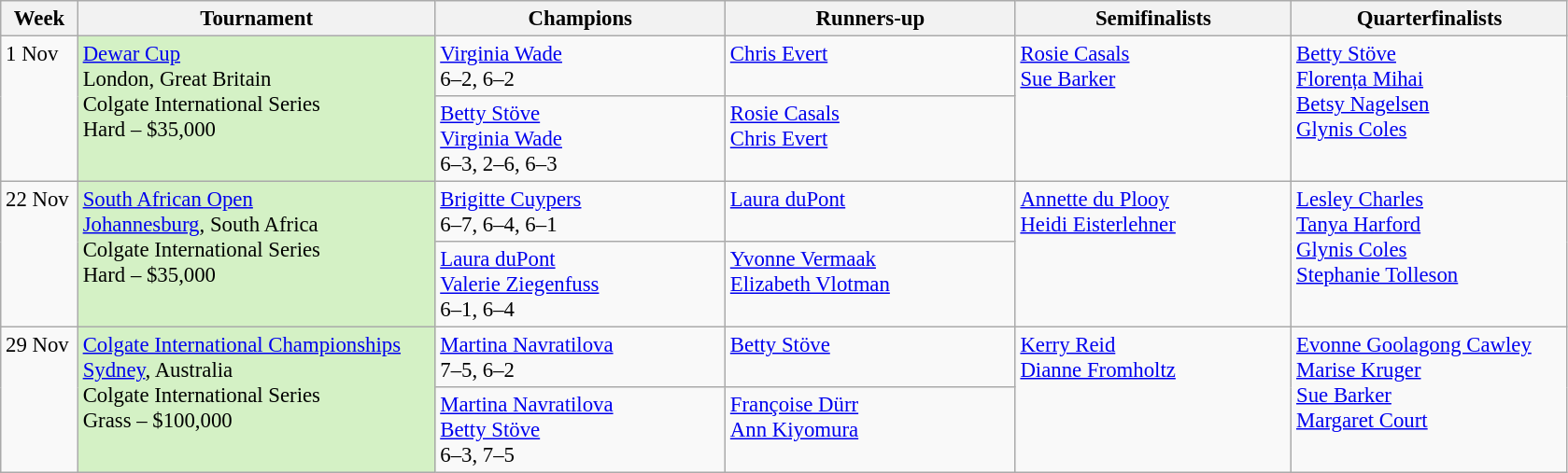<table class=wikitable style=font-size:95%>
<tr>
<th style="width:48px;">Week</th>
<th style="width:248px;">Tournament</th>
<th style="width:200px;">Champions</th>
<th style="width:200px;">Runners-up</th>
<th style="width:190px;">Semifinalists</th>
<th style="width:190px;">Quarterfinalists</th>
</tr>
<tr valign=top>
<td rowspan=2>1 Nov</td>
<td style="background:#D4F1C5;" rowspan="2"><a href='#'>Dewar Cup</a><br>London, Great Britain<br>Colgate International Series<br>Hard – $35,000</td>
<td> <a href='#'>Virginia Wade</a><br>6–2, 6–2</td>
<td> <a href='#'>Chris Evert</a></td>
<td rowspan=2> <a href='#'>Rosie Casals</a><br> <a href='#'>Sue Barker</a></td>
<td rowspan=2> <a href='#'>Betty Stöve</a> <br>  <a href='#'>Florența Mihai</a> <br>  <a href='#'>Betsy Nagelsen</a> <br>  <a href='#'>Glynis Coles</a></td>
</tr>
<tr valign=top>
<td> <a href='#'>Betty Stöve</a> <br>  <a href='#'>Virginia Wade</a><br>6–3, 2–6, 6–3</td>
<td> <a href='#'>Rosie Casals</a><br>  <a href='#'>Chris Evert</a></td>
</tr>
<tr valign=top>
<td rowspan=2>22 Nov</td>
<td style="background:#D4F1C5;" rowspan="2"><a href='#'>South African Open</a><br><a href='#'>Johannesburg</a>, South Africa<br>Colgate International Series<br>Hard – $35,000</td>
<td> <a href='#'>Brigitte Cuypers</a><br>6–7, 6–4, 6–1</td>
<td> <a href='#'>Laura duPont</a></td>
<td rowspan=2> <a href='#'>Annette du Plooy</a><br> <a href='#'>Heidi Eisterlehner</a></td>
<td rowspan=2> <a href='#'>Lesley Charles</a> <br>  <a href='#'>Tanya Harford</a> <br>  <a href='#'>Glynis Coles</a> <br>  <a href='#'>Stephanie Tolleson</a></td>
</tr>
<tr valign=top>
<td> <a href='#'>Laura duPont</a> <br>  <a href='#'>Valerie Ziegenfuss</a><br>6–1, 6–4</td>
<td> <a href='#'>Yvonne Vermaak</a><br>  <a href='#'>Elizabeth Vlotman</a></td>
</tr>
<tr valign=top>
<td rowspan=2>29 Nov</td>
<td style="background:#D4F1C5;" rowspan="2"><a href='#'>Colgate International Championships</a><br><a href='#'>Sydney</a>, Australia <br>Colgate International Series<br>Grass – $100,000</td>
<td> <a href='#'>Martina Navratilova</a><br>7–5, 6–2</td>
<td> <a href='#'>Betty Stöve</a></td>
<td rowspan=2> <a href='#'>Kerry Reid</a><br> <a href='#'>Dianne Fromholtz</a></td>
<td rowspan=2> <a href='#'>Evonne Goolagong Cawley</a> <br>  <a href='#'>Marise Kruger</a><br> <a href='#'>Sue Barker</a><br> <a href='#'>Margaret Court</a></td>
</tr>
<tr valign=top>
<td> <a href='#'>Martina Navratilova</a><br>  <a href='#'>Betty Stöve</a><br>6–3, 7–5</td>
<td> <a href='#'>Françoise Dürr</a><br>  <a href='#'>Ann Kiyomura</a></td>
</tr>
</table>
